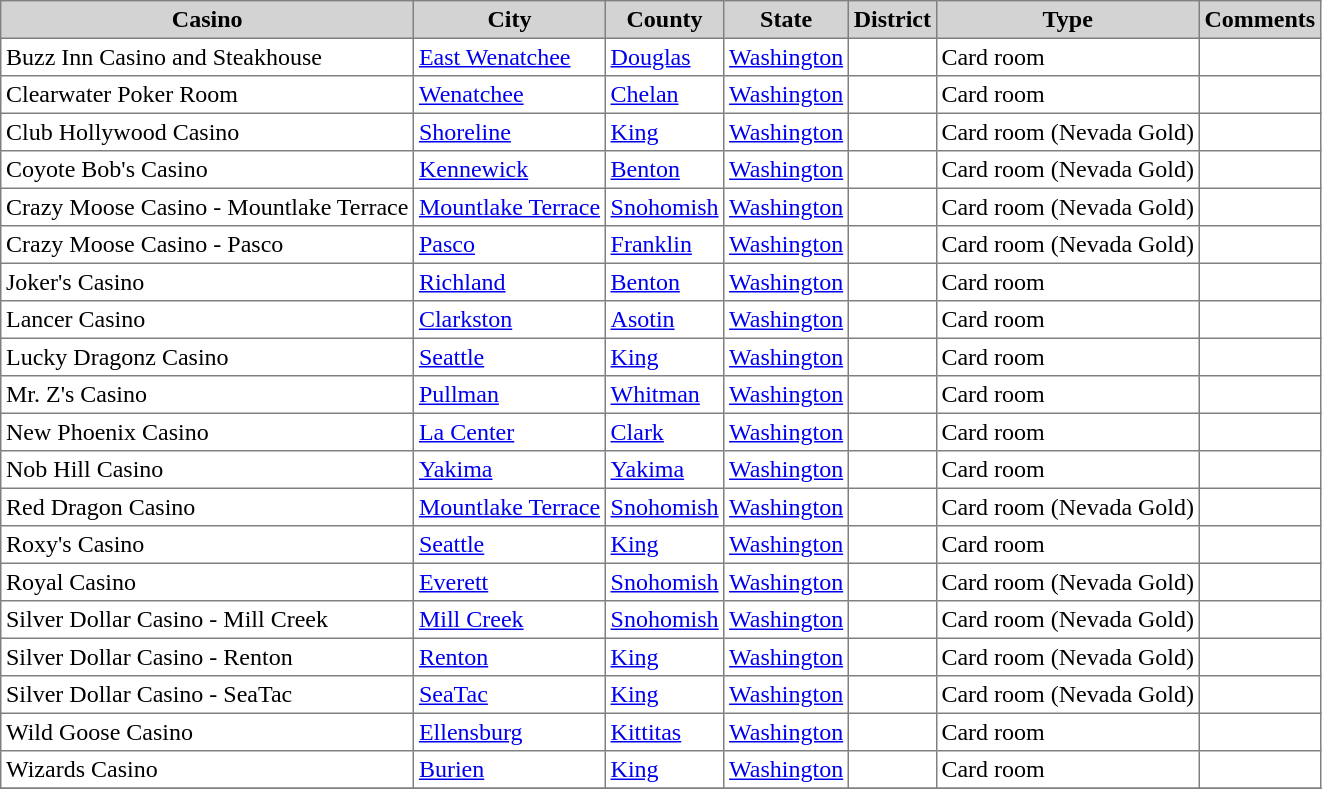<table class="toccolours sortable" border="1" cellpadding="3" style="border-collapse:collapse">
<tr bgcolor=lightgrey>
<th>Casino</th>
<th>City</th>
<th>County</th>
<th>State</th>
<th>District</th>
<th>Type</th>
<th>Comments</th>
</tr>
<tr>
<td>Buzz Inn Casino and Steakhouse</td>
<td><a href='#'>East Wenatchee</a></td>
<td><a href='#'>Douglas</a></td>
<td><a href='#'>Washington</a></td>
<td></td>
<td>Card room</td>
<td></td>
</tr>
<tr>
<td>Clearwater Poker Room</td>
<td><a href='#'>Wenatchee</a></td>
<td><a href='#'>Chelan</a></td>
<td><a href='#'>Washington</a></td>
<td></td>
<td>Card room</td>
<td></td>
</tr>
<tr>
<td>Club Hollywood Casino</td>
<td><a href='#'>Shoreline</a></td>
<td><a href='#'>King</a></td>
<td><a href='#'>Washington</a> </td>
<td></td>
<td>Card room (Nevada Gold)</td>
<td></td>
</tr>
<tr>
<td>Coyote Bob's Casino</td>
<td><a href='#'>Kennewick</a></td>
<td><a href='#'>Benton</a></td>
<td><a href='#'>Washington</a></td>
<td></td>
<td>Card room (Nevada Gold)</td>
<td></td>
</tr>
<tr>
<td>Crazy Moose Casino - Mountlake Terrace</td>
<td><a href='#'>Mountlake Terrace</a></td>
<td><a href='#'>Snohomish</a></td>
<td><a href='#'>Washington</a></td>
<td></td>
<td>Card room (Nevada Gold)</td>
<td></td>
</tr>
<tr>
<td>Crazy Moose Casino - Pasco</td>
<td><a href='#'>Pasco</a></td>
<td><a href='#'>Franklin</a></td>
<td><a href='#'>Washington</a></td>
<td></td>
<td>Card room (Nevada Gold)</td>
<td></td>
</tr>
<tr>
<td>Joker's Casino</td>
<td><a href='#'>Richland</a></td>
<td><a href='#'>Benton</a></td>
<td><a href='#'>Washington</a></td>
<td></td>
<td>Card room</td>
<td></td>
</tr>
<tr>
<td>Lancer Casino</td>
<td><a href='#'>Clarkston</a></td>
<td><a href='#'>Asotin</a></td>
<td><a href='#'>Washington</a></td>
<td></td>
<td>Card room</td>
<td></td>
</tr>
<tr>
<td>Lucky Dragonz Casino</td>
<td><a href='#'>Seattle</a></td>
<td><a href='#'>King</a></td>
<td><a href='#'>Washington</a></td>
<td></td>
<td>Card room</td>
<td></td>
</tr>
<tr>
<td>Mr. Z's Casino</td>
<td><a href='#'>Pullman</a></td>
<td><a href='#'>Whitman</a></td>
<td><a href='#'>Washington</a></td>
<td></td>
<td>Card room</td>
<td></td>
</tr>
<tr>
<td>New Phoenix Casino</td>
<td><a href='#'>La Center</a></td>
<td><a href='#'>Clark</a></td>
<td><a href='#'>Washington</a></td>
<td></td>
<td>Card room</td>
<td></td>
</tr>
<tr>
<td>Nob Hill Casino</td>
<td><a href='#'>Yakima</a></td>
<td><a href='#'>Yakima</a></td>
<td><a href='#'>Washington</a></td>
<td></td>
<td>Card room</td>
<td></td>
</tr>
<tr>
<td>Red Dragon Casino</td>
<td><a href='#'>Mountlake Terrace</a></td>
<td><a href='#'>Snohomish</a></td>
<td><a href='#'>Washington</a></td>
<td></td>
<td>Card room (Nevada Gold)</td>
<td></td>
</tr>
<tr>
<td>Roxy's Casino</td>
<td><a href='#'>Seattle</a></td>
<td><a href='#'>King</a></td>
<td><a href='#'>Washington</a></td>
<td></td>
<td>Card room</td>
<td></td>
</tr>
<tr>
<td>Royal Casino</td>
<td><a href='#'>Everett</a></td>
<td><a href='#'>Snohomish</a></td>
<td><a href='#'>Washington</a></td>
<td></td>
<td>Card room (Nevada Gold)</td>
<td></td>
</tr>
<tr>
<td>Silver Dollar Casino - Mill Creek</td>
<td><a href='#'>Mill Creek</a></td>
<td><a href='#'>Snohomish</a></td>
<td><a href='#'>Washington</a></td>
<td></td>
<td>Card room (Nevada Gold)</td>
<td></td>
</tr>
<tr>
<td>Silver Dollar Casino - Renton</td>
<td><a href='#'>Renton</a></td>
<td><a href='#'>King</a></td>
<td><a href='#'>Washington</a></td>
<td></td>
<td>Card room (Nevada Gold)</td>
<td></td>
</tr>
<tr>
<td>Silver Dollar Casino - SeaTac</td>
<td><a href='#'>SeaTac</a></td>
<td><a href='#'>King</a></td>
<td><a href='#'>Washington</a></td>
<td></td>
<td>Card room (Nevada Gold)</td>
<td></td>
</tr>
<tr>
<td>Wild Goose Casino</td>
<td><a href='#'>Ellensburg</a></td>
<td><a href='#'>Kittitas</a></td>
<td><a href='#'>Washington</a></td>
<td></td>
<td>Card room</td>
<td></td>
</tr>
<tr>
<td>Wizards Casino</td>
<td><a href='#'>Burien</a></td>
<td><a href='#'>King</a></td>
<td><a href='#'>Washington</a></td>
<td></td>
<td>Card room</td>
<td></td>
</tr>
<tr>
</tr>
</table>
